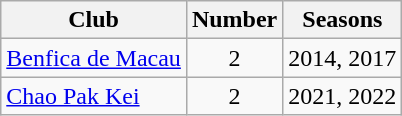<table class="wikitable sortable">
<tr>
<th>Club</th>
<th>Number</th>
<th>Seasons</th>
</tr>
<tr>
<td><a href='#'>Benfica de Macau</a></td>
<td style="text-align:center">2</td>
<td>2014, 2017</td>
</tr>
<tr>
<td><a href='#'>Chao Pak Kei</a></td>
<td style="text-align:center">2</td>
<td>2021, 2022</td>
</tr>
</table>
